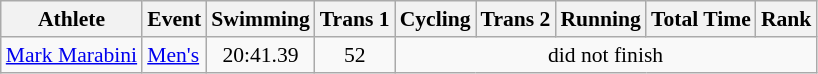<table class="wikitable" style="font-size:90%">
<tr>
<th>Athlete</th>
<th>Event</th>
<th>Swimming</th>
<th>Trans 1</th>
<th>Cycling</th>
<th>Trans 2</th>
<th>Running</th>
<th>Total Time</th>
<th>Rank</th>
</tr>
<tr align=center>
<td align=left><a href='#'>Mark Marabini</a></td>
<td align=left><a href='#'>Men's</a></td>
<td>20:41.39</td>
<td>52</td>
<td colspan=5>did not finish</td>
</tr>
</table>
